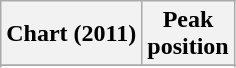<table class="wikitable plainrowheaders">
<tr>
<th align="left">Chart (2011)</th>
<th align="left">Peak<br>position</th>
</tr>
<tr>
</tr>
<tr>
</tr>
<tr>
</tr>
</table>
